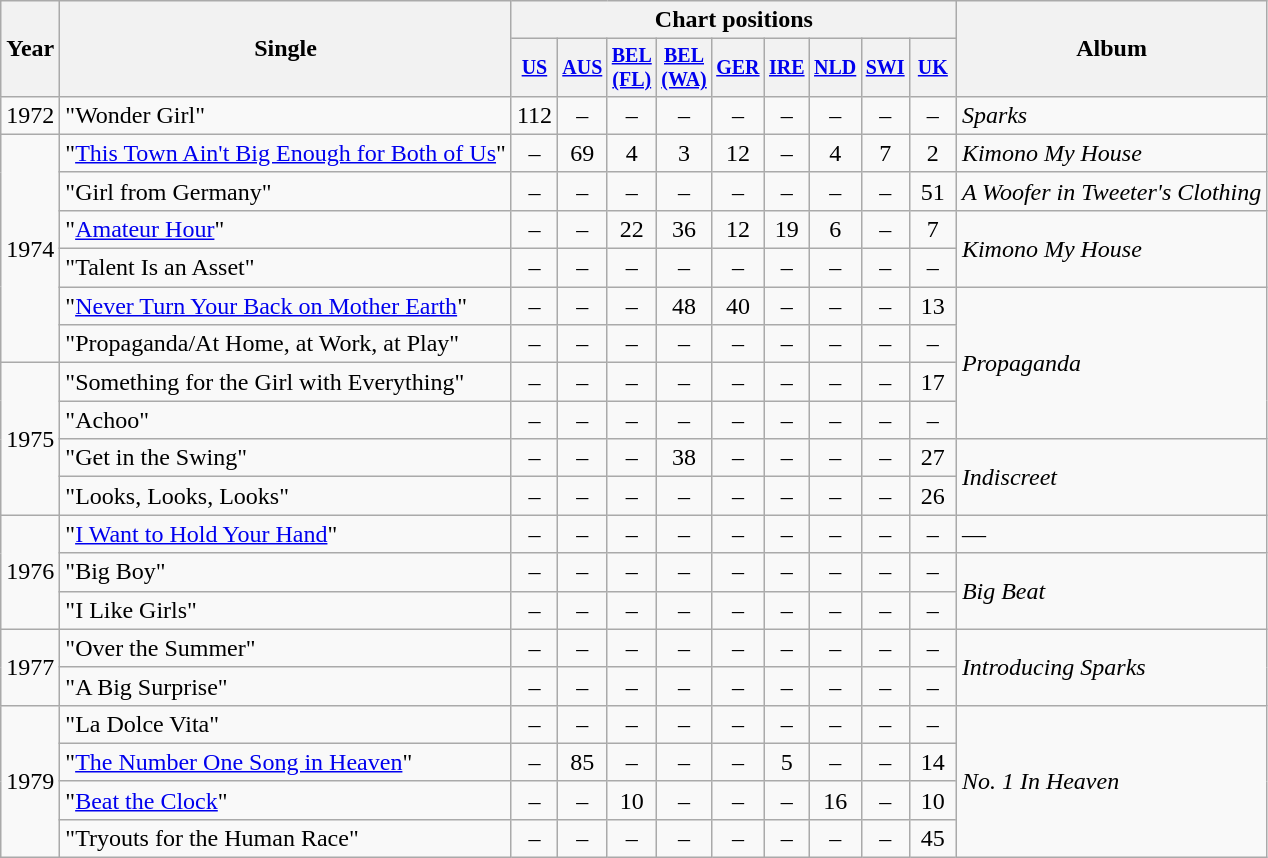<table class="wikitable" style="text-align:center;">
<tr>
<th rowspan=2>Year</th>
<th rowspan=2>Single</th>
<th colspan=9>Chart positions</th>
<th rowspan=2>Album</th>
</tr>
<tr style="font-size:smaller;">
<th style="width:20px;"><a href='#'>US</a></th>
<th style="width:20px;"><a href='#'>AUS</a><br></th>
<th style="width:20px;"><a href='#'>BEL<br>(FL)</a><br></th>
<th style="width:20px;"><a href='#'>BEL<br>(WA)</a><br></th>
<th style="width:20px;"><a href='#'>GER</a><br></th>
<th style="width:20px;"><a href='#'>IRE</a> <br></th>
<th style="width:20px;"><a href='#'>NLD</a> <br></th>
<th style="width:20px;"><a href='#'>SWI</a><br></th>
<th style="width:25px;"><a href='#'>UK</a> <br></th>
</tr>
<tr>
<td>1972</td>
<td align=left>"Wonder Girl"</td>
<td>112</td>
<td>–</td>
<td>–</td>
<td>–</td>
<td>–</td>
<td>–</td>
<td>–</td>
<td>–</td>
<td>–</td>
<td align=left><em>Sparks</em></td>
</tr>
<tr>
<td rowspan=6>1974</td>
<td align=left>"<a href='#'>This Town Ain't Big Enough for Both of Us</a>"</td>
<td>–</td>
<td>69</td>
<td>4</td>
<td>3</td>
<td>12</td>
<td>–</td>
<td>4</td>
<td>7</td>
<td>2</td>
<td align=left><em>Kimono My House</em></td>
</tr>
<tr>
<td align=left>"Girl from Germany"</td>
<td>–</td>
<td>–</td>
<td>–</td>
<td>–</td>
<td>–</td>
<td>–</td>
<td>–</td>
<td>–</td>
<td>51</td>
<td align=left><em>A Woofer in Tweeter's Clothing</em></td>
</tr>
<tr>
<td align=left>"<a href='#'>Amateur Hour</a>"</td>
<td>–</td>
<td>–</td>
<td>22</td>
<td>36</td>
<td>12</td>
<td>19</td>
<td>6</td>
<td>–</td>
<td>7</td>
<td rowspan=2 align=left><em>Kimono My House</em></td>
</tr>
<tr>
<td align=left>"Talent Is an Asset" </td>
<td>–</td>
<td>–</td>
<td>–</td>
<td>–</td>
<td>–</td>
<td>–</td>
<td>–</td>
<td>–</td>
<td>–</td>
</tr>
<tr>
<td align=left>"<a href='#'>Never Turn Your Back on Mother Earth</a>"</td>
<td>–</td>
<td>–</td>
<td>–</td>
<td>48</td>
<td>40</td>
<td>–</td>
<td>–</td>
<td>–</td>
<td>13</td>
<td rowspan=4 align=left><em>Propaganda</em></td>
</tr>
<tr>
<td align=left>"Propaganda/At Home, at Work, at Play" </td>
<td>–</td>
<td>–</td>
<td>–</td>
<td>–</td>
<td>–</td>
<td>–</td>
<td>–</td>
<td>–</td>
<td>–</td>
</tr>
<tr>
<td rowspan=4>1975</td>
<td align=left>"Something for the Girl with Everything"</td>
<td>–</td>
<td>–</td>
<td>–</td>
<td>–</td>
<td>–</td>
<td>–</td>
<td>–</td>
<td>–</td>
<td>17</td>
</tr>
<tr>
<td align=left>"Achoo" </td>
<td>–</td>
<td>–</td>
<td>–</td>
<td>–</td>
<td>–</td>
<td>–</td>
<td>–</td>
<td>–</td>
<td>–</td>
</tr>
<tr>
<td align=left>"Get in the Swing"</td>
<td>–</td>
<td>–</td>
<td>–</td>
<td>38</td>
<td>–</td>
<td>–</td>
<td>–</td>
<td>–</td>
<td>27</td>
<td rowspan=2 align=left><em>Indiscreet</em></td>
</tr>
<tr>
<td align=left>"Looks, Looks, Looks"</td>
<td>–</td>
<td>–</td>
<td>–</td>
<td>–</td>
<td>–</td>
<td>–</td>
<td>–</td>
<td>–</td>
<td>26</td>
</tr>
<tr>
<td rowspan="3">1976</td>
<td align=left>"<a href='#'>I Want to Hold Your Hand</a>"</td>
<td>–</td>
<td>–</td>
<td>–</td>
<td>–</td>
<td>–</td>
<td>–</td>
<td>–</td>
<td>–</td>
<td>–</td>
<td align=left>—</td>
</tr>
<tr>
<td align=left>"Big Boy"</td>
<td>–</td>
<td>–</td>
<td>–</td>
<td>–</td>
<td>–</td>
<td>–</td>
<td>–</td>
<td>–</td>
<td>–</td>
<td align="left" rowspan="2"><em>Big Beat</em></td>
</tr>
<tr>
<td align=left>"I Like Girls"</td>
<td>–</td>
<td>–</td>
<td>–</td>
<td>–</td>
<td>–</td>
<td>–</td>
<td>–</td>
<td>–</td>
<td>–</td>
</tr>
<tr>
<td rowspan=2>1977</td>
<td align=left>"Over the Summer" </td>
<td>–</td>
<td>–</td>
<td>–</td>
<td>–</td>
<td>–</td>
<td>–</td>
<td>–</td>
<td>–</td>
<td>–</td>
<td rowspan=2 align=left><em>Introducing Sparks</em></td>
</tr>
<tr>
<td align=left>"A Big Surprise"</td>
<td>–</td>
<td>–</td>
<td>–</td>
<td>–</td>
<td>–</td>
<td>–</td>
<td>–</td>
<td>–</td>
<td>–</td>
</tr>
<tr>
<td rowspan=4>1979</td>
<td align=left>"La Dolce Vita"</td>
<td>–</td>
<td>–</td>
<td>–</td>
<td>–</td>
<td>–</td>
<td>–</td>
<td>–</td>
<td>–</td>
<td>–</td>
<td rowspan=4 align=left><em>No. 1 In Heaven</em></td>
</tr>
<tr>
<td align=left>"<a href='#'>The Number One Song in Heaven</a>"</td>
<td>–</td>
<td>85</td>
<td>–</td>
<td>–</td>
<td>–</td>
<td>5</td>
<td>–</td>
<td>–</td>
<td>14</td>
</tr>
<tr>
<td align=left>"<a href='#'>Beat the Clock</a>"</td>
<td>–</td>
<td>–</td>
<td>10</td>
<td>–</td>
<td>–</td>
<td>–</td>
<td>16</td>
<td>–</td>
<td>10</td>
</tr>
<tr>
<td align=left>"Tryouts for the Human Race"</td>
<td>–</td>
<td>–</td>
<td>–</td>
<td>–</td>
<td>–</td>
<td>–</td>
<td>–</td>
<td>–</td>
<td>45</td>
</tr>
</table>
